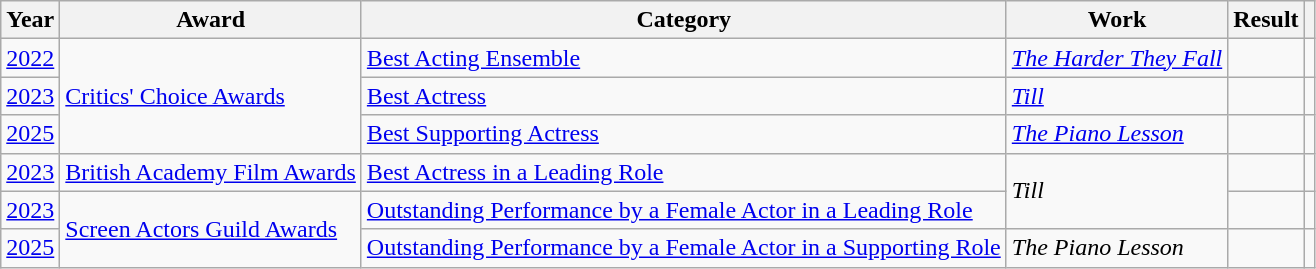<table class="wikitable sortable plainrowheaders">
<tr>
<th scope="col">Year</th>
<th scope="col">Award</th>
<th scope="col">Category</th>
<th scope="col">Work</th>
<th scope="col">Result</th>
<th scope="col" class="unsortable"></th>
</tr>
<tr>
<td><a href='#'>2022</a></td>
<td rowspan="3"><a href='#'>Critics' Choice Awards</a></td>
<td><a href='#'>Best Acting Ensemble</a></td>
<td><em><a href='#'>The Harder They Fall</a></em></td>
<td></td>
<td style="text-align:center;"></td>
</tr>
<tr>
<td><a href='#'>2023</a></td>
<td><a href='#'>Best Actress</a></td>
<td><em><a href='#'>Till</a></em></td>
<td></td>
<td style="text-align:center;"></td>
</tr>
<tr>
<td><a href='#'>2025</a></td>
<td><a href='#'>Best Supporting Actress</a></td>
<td><em><a href='#'>The Piano Lesson</a></em></td>
<td></td>
<td align="center"></td>
</tr>
<tr>
<td><a href='#'>2023</a></td>
<td><a href='#'>British Academy Film Awards</a></td>
<td><a href='#'>Best Actress in a Leading Role</a></td>
<td rowspan="2"><em>Till</em></td>
<td></td>
<td style="text-align:center;"></td>
</tr>
<tr>
<td><a href='#'>2023</a></td>
<td rowspan="2"><a href='#'>Screen Actors Guild Awards</a></td>
<td><a href='#'>Outstanding Performance by a Female Actor in a Leading Role</a></td>
<td></td>
<td style="text-align:center;"></td>
</tr>
<tr>
<td><a href='#'>2025</a></td>
<td><a href='#'>Outstanding Performance by a Female Actor in a Supporting Role</a></td>
<td><em>The Piano Lesson</em></td>
<td></td>
<td align="center"></td>
</tr>
</table>
